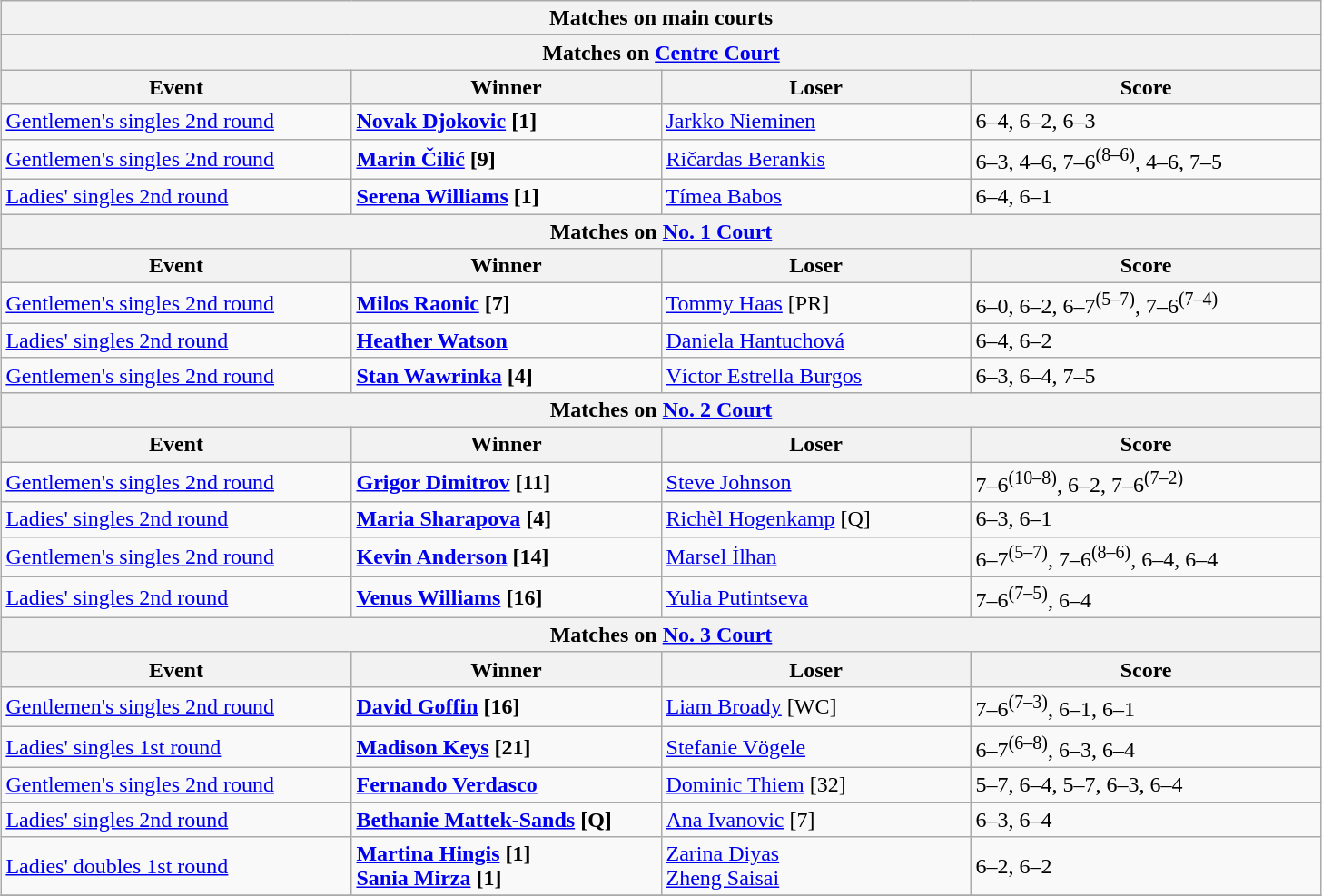<table class="wikitable collapsible uncollapsed" style="margin:auto;">
<tr>
<th colspan="4" style="white-space:nowrap;">Matches on main courts</th>
</tr>
<tr>
<th colspan="4"><strong>Matches on <a href='#'>Centre Court</a></strong></th>
</tr>
<tr>
<th width=250>Event</th>
<th width=220>Winner</th>
<th width=220>Loser</th>
<th width=250>Score</th>
</tr>
<tr>
<td><a href='#'>Gentlemen's singles 2nd round</a></td>
<td><strong> <a href='#'>Novak Djokovic</a> [1]</strong></td>
<td> <a href='#'>Jarkko Nieminen</a></td>
<td>6–4, 6–2, 6–3</td>
</tr>
<tr>
<td><a href='#'>Gentlemen's singles 2nd round</a></td>
<td><strong> <a href='#'>Marin Čilić</a> [9]</strong></td>
<td> <a href='#'>Ričardas Berankis</a></td>
<td>6–3, 4–6, 7–6<sup>(8–6)</sup>, 4–6, 7–5</td>
</tr>
<tr>
<td><a href='#'>Ladies' singles 2nd round</a></td>
<td><strong> <a href='#'>Serena Williams</a> [1]</strong></td>
<td> <a href='#'>Tímea Babos</a></td>
<td>6–4, 6–1</td>
</tr>
<tr>
<th colspan="4"><strong>Matches on <a href='#'>No. 1 Court</a></strong></th>
</tr>
<tr>
<th width=250>Event</th>
<th width=220>Winner</th>
<th width=220>Loser</th>
<th width=220>Score</th>
</tr>
<tr>
<td><a href='#'>Gentlemen's singles 2nd round</a></td>
<td><strong> <a href='#'>Milos Raonic</a> [7]</strong></td>
<td> <a href='#'>Tommy Haas</a> [PR]</td>
<td>6–0, 6–2, 6–7<sup>(5–7)</sup>, 7–6<sup>(7–4)</sup></td>
</tr>
<tr>
<td><a href='#'>Ladies' singles 2nd round</a></td>
<td><strong> <a href='#'>Heather Watson</a></strong></td>
<td> <a href='#'>Daniela Hantuchová</a></td>
<td>6–4, 6–2</td>
</tr>
<tr>
<td><a href='#'>Gentlemen's singles 2nd round</a></td>
<td><strong> <a href='#'>Stan Wawrinka</a> [4]</strong></td>
<td> <a href='#'>Víctor Estrella Burgos</a></td>
<td>6–3, 6–4, 7–5</td>
</tr>
<tr>
<th colspan="4"><strong>Matches on <a href='#'>No. 2 Court</a></strong></th>
</tr>
<tr>
<th width=250>Event</th>
<th width=220>Winner</th>
<th width=220>Loser</th>
<th width=220>Score</th>
</tr>
<tr>
<td><a href='#'>Gentlemen's singles 2nd round</a></td>
<td><strong> <a href='#'>Grigor Dimitrov</a> [11]</strong></td>
<td> <a href='#'>Steve Johnson</a></td>
<td>7–6<sup>(10–8)</sup>, 6–2, 7–6<sup>(7–2)</sup></td>
</tr>
<tr>
<td><a href='#'>Ladies' singles 2nd round</a></td>
<td><strong> <a href='#'>Maria Sharapova</a> [4]</strong></td>
<td> <a href='#'>Richèl Hogenkamp</a> [Q]</td>
<td>6–3, 6–1</td>
</tr>
<tr>
<td><a href='#'>Gentlemen's singles 2nd round</a></td>
<td><strong> <a href='#'>Kevin Anderson</a> [14]</strong></td>
<td> <a href='#'>Marsel İlhan</a></td>
<td>6–7<sup>(5–7)</sup>, 7–6<sup>(8–6)</sup>, 6–4, 6–4</td>
</tr>
<tr>
<td><a href='#'>Ladies' singles 2nd round</a></td>
<td><strong> <a href='#'>Venus Williams</a> [16]</strong></td>
<td> <a href='#'>Yulia Putintseva</a></td>
<td>7–6<sup>(7–5)</sup>, 6–4</td>
</tr>
<tr>
<th colspan="4"><strong>Matches on <a href='#'>No. 3 Court</a></strong></th>
</tr>
<tr>
<th width=250>Event</th>
<th width=220>Winner</th>
<th width=220>Loser</th>
<th width=220>Score</th>
</tr>
<tr>
<td><a href='#'>Gentlemen's singles 2nd round</a></td>
<td><strong> <a href='#'>David Goffin</a> [16]</strong></td>
<td> <a href='#'>Liam Broady</a> [WC]</td>
<td>7–6<sup>(7–3)</sup>, 6–1, 6–1</td>
</tr>
<tr>
<td><a href='#'>Ladies' singles 1st round</a></td>
<td><strong> <a href='#'>Madison Keys</a> [21]</strong></td>
<td> <a href='#'>Stefanie Vögele</a></td>
<td>6–7<sup>(6–8)</sup>, 6–3, 6–4</td>
</tr>
<tr>
<td><a href='#'>Gentlemen's singles 2nd round</a></td>
<td><strong> <a href='#'>Fernando Verdasco</a></strong></td>
<td> <a href='#'>Dominic Thiem</a> [32]</td>
<td>5–7, 6–4, 5–7, 6–3, 6–4</td>
</tr>
<tr>
<td><a href='#'>Ladies' singles 2nd round</a></td>
<td><strong> <a href='#'>Bethanie Mattek-Sands</a> [Q]</strong></td>
<td> <a href='#'>Ana Ivanovic</a> [7]</td>
<td>6–3, 6–4</td>
</tr>
<tr>
<td><a href='#'>Ladies' doubles 1st round</a></td>
<td><strong> <a href='#'>Martina Hingis</a> [1] <br>  <a href='#'>Sania Mirza</a> [1]</strong></td>
<td> <a href='#'>Zarina Diyas</a> <br>  <a href='#'>Zheng Saisai</a></td>
<td>6–2, 6–2</td>
</tr>
<tr>
</tr>
</table>
